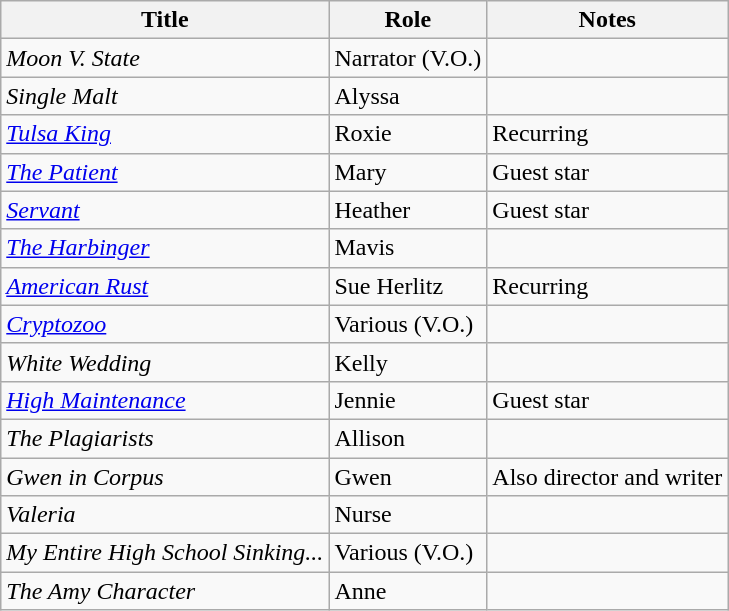<table class="wikitable">
<tr>
<th>Title</th>
<th>Role</th>
<th>Notes</th>
</tr>
<tr>
<td><em>Moon V. State</em></td>
<td>Narrator (V.O.)</td>
<td></td>
</tr>
<tr>
<td><em>Single Malt</em></td>
<td>Alyssa</td>
<td></td>
</tr>
<tr>
<td><em><a href='#'>Tulsa King</a></em></td>
<td>Roxie</td>
<td>Recurring</td>
</tr>
<tr>
<td><em><a href='#'>The Patient</a></em></td>
<td>Mary</td>
<td>Guest star</td>
</tr>
<tr>
<td><em><a href='#'> Servant</a></em></td>
<td>Heather</td>
<td>Guest star</td>
</tr>
<tr>
<td><em><a href='#'> The Harbinger</a></em></td>
<td>Mavis</td>
<td></td>
</tr>
<tr>
<td><em><a href='#'>American Rust</a></em></td>
<td>Sue Herlitz</td>
<td>Recurring</td>
</tr>
<tr>
<td><em><a href='#'>Cryptozoo</a></em></td>
<td>Various (V.O.)</td>
<td></td>
</tr>
<tr>
<td><em>White Wedding</em></td>
<td>Kelly</td>
<td></td>
</tr>
<tr>
<td><em><a href='#'>High Maintenance</a></em></td>
<td>Jennie</td>
<td>Guest star</td>
</tr>
<tr>
<td><em>The Plagiarists</em></td>
<td>Allison</td>
<td></td>
</tr>
<tr>
<td><em>Gwen in Corpus</em></td>
<td>Gwen</td>
<td>Also director and writer</td>
</tr>
<tr>
<td><em>Valeria</em></td>
<td>Nurse</td>
<td></td>
</tr>
<tr>
<td><em>My Entire High School Sinking...</em></td>
<td>Various (V.O.)</td>
<td></td>
</tr>
<tr>
<td><em>The Amy Character</em></td>
<td>Anne</td>
<td></td>
</tr>
</table>
